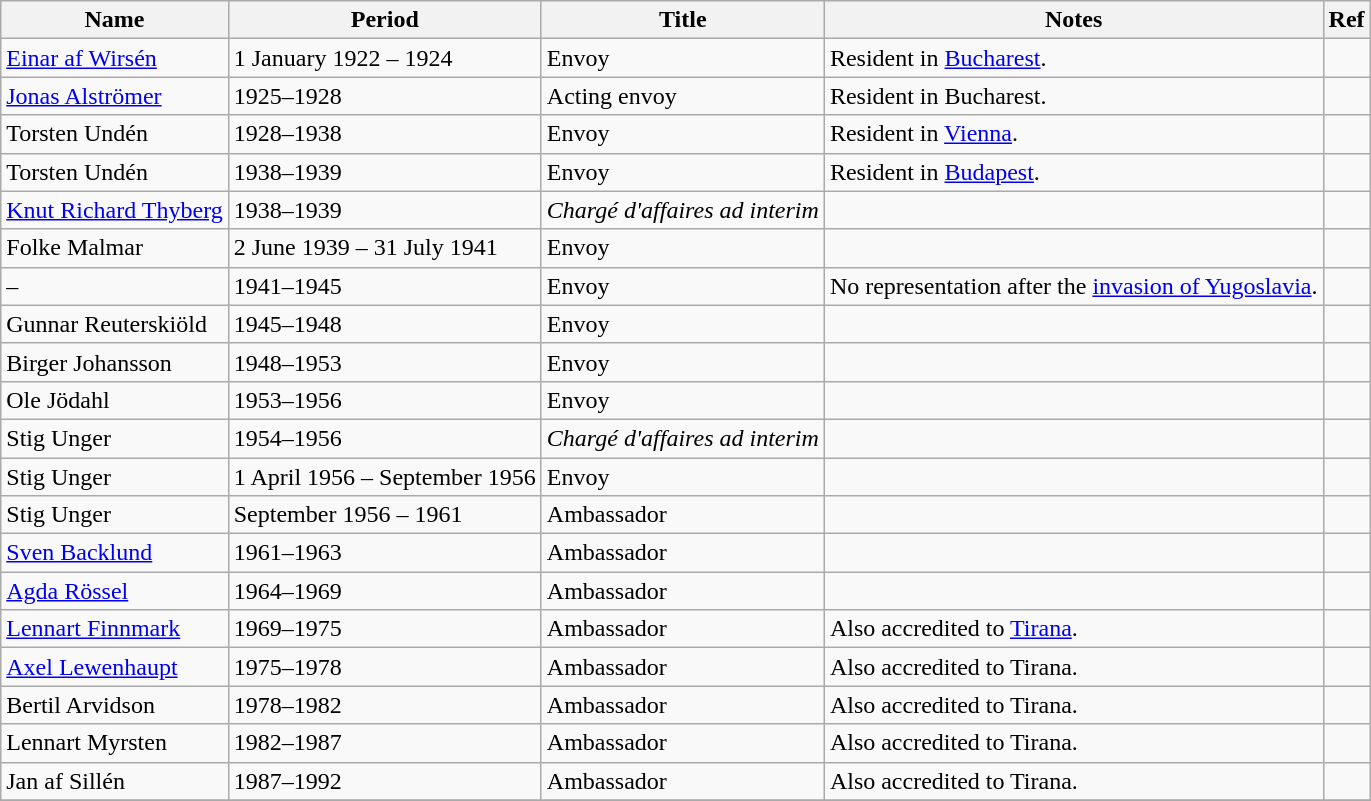<table class="wikitable">
<tr>
<th>Name</th>
<th>Period</th>
<th>Title</th>
<th>Notes</th>
<th>Ref</th>
</tr>
<tr>
<td><a href='#'>Einar af Wirsén</a></td>
<td>1 January 1922 – 1924</td>
<td>Envoy</td>
<td>Resident in <a href='#'>Bucharest</a>.</td>
<td></td>
</tr>
<tr>
<td><a href='#'>Jonas Alströmer</a></td>
<td>1925–1928</td>
<td>Acting envoy</td>
<td>Resident in Bucharest.</td>
<td></td>
</tr>
<tr>
<td>Torsten Undén</td>
<td>1928–1938</td>
<td>Envoy</td>
<td>Resident in <a href='#'>Vienna</a>.</td>
<td></td>
</tr>
<tr>
<td>Torsten Undén</td>
<td>1938–1939</td>
<td>Envoy</td>
<td>Resident in <a href='#'>Budapest</a>.</td>
<td></td>
</tr>
<tr>
<td><a href='#'>Knut Richard Thyberg</a></td>
<td>1938–1939</td>
<td><em>Chargé d'affaires ad interim</em></td>
<td></td>
<td></td>
</tr>
<tr>
<td>Folke Malmar</td>
<td>2 June 1939 – 31 July 1941</td>
<td>Envoy</td>
<td></td>
<td></td>
</tr>
<tr>
<td>–</td>
<td>1941–1945</td>
<td>Envoy</td>
<td>No representation after the <a href='#'>invasion of Yugoslavia</a>.</td>
<td></td>
</tr>
<tr>
<td>Gunnar Reuterskiöld</td>
<td>1945–1948</td>
<td>Envoy</td>
<td></td>
<td></td>
</tr>
<tr>
<td>Birger Johansson</td>
<td>1948–1953</td>
<td>Envoy</td>
<td></td>
<td></td>
</tr>
<tr>
<td>Ole Jödahl</td>
<td>1953–1956</td>
<td>Envoy</td>
<td></td>
<td></td>
</tr>
<tr>
<td>Stig Unger</td>
<td>1954–1956</td>
<td><em>Chargé d'affaires ad interim</em></td>
<td></td>
<td></td>
</tr>
<tr>
<td>Stig Unger</td>
<td>1 April 1956 – September 1956</td>
<td>Envoy</td>
<td></td>
<td></td>
</tr>
<tr>
<td>Stig Unger</td>
<td>September 1956 – 1961</td>
<td>Ambassador</td>
<td></td>
<td></td>
</tr>
<tr>
<td><a href='#'>Sven Backlund</a></td>
<td>1961–1963</td>
<td>Ambassador</td>
<td></td>
<td></td>
</tr>
<tr>
<td><a href='#'>Agda Rössel</a></td>
<td>1964–1969</td>
<td>Ambassador</td>
<td></td>
<td></td>
</tr>
<tr>
<td><a href='#'>Lennart Finnmark</a></td>
<td>1969–1975</td>
<td>Ambassador</td>
<td>Also accredited to <a href='#'>Tirana</a>.</td>
<td></td>
</tr>
<tr>
<td><a href='#'>Axel Lewenhaupt</a></td>
<td>1975–1978</td>
<td>Ambassador</td>
<td>Also accredited to Tirana.</td>
<td></td>
</tr>
<tr>
<td>Bertil Arvidson</td>
<td>1978–1982</td>
<td>Ambassador</td>
<td>Also accredited to Tirana.</td>
<td></td>
</tr>
<tr>
<td>Lennart Myrsten</td>
<td>1982–1987</td>
<td>Ambassador</td>
<td>Also accredited to Tirana.</td>
<td></td>
</tr>
<tr>
<td>Jan af Sillén</td>
<td>1987–1992</td>
<td>Ambassador</td>
<td>Also accredited to Tirana.</td>
<td></td>
</tr>
<tr>
</tr>
</table>
